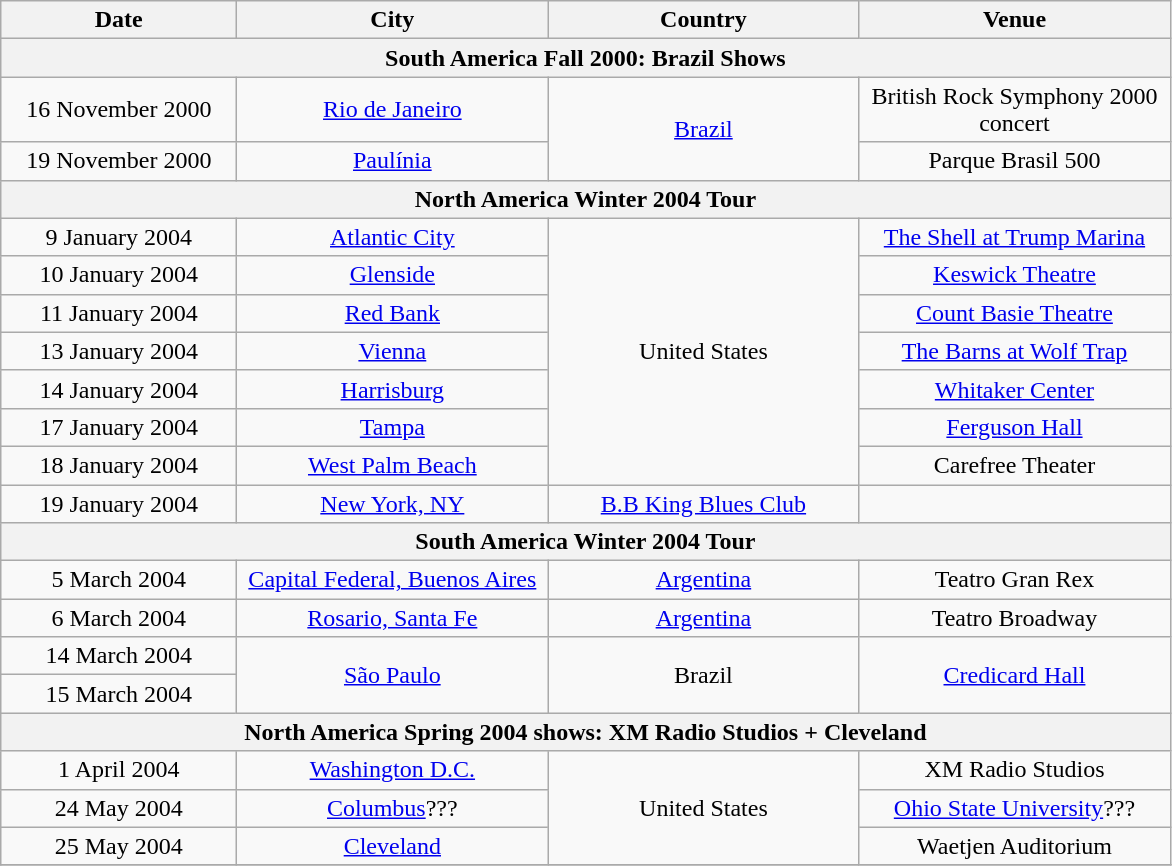<table class="wikitable" style="text-align:center;">
<tr>
<th style="width:150px;">Date</th>
<th style="width:200px;">City</th>
<th style="width:200px;">Country</th>
<th style="width:200px;">Venue</th>
</tr>
<tr>
<th colspan="4">South America Fall 2000: Brazil Shows</th>
</tr>
<tr>
<td>16 November 2000</td>
<td><a href='#'>Rio de Janeiro</a></td>
<td rowspan="2"><a href='#'>Brazil</a></td>
<td>British Rock Symphony 2000 concert</td>
</tr>
<tr>
<td>19 November 2000</td>
<td><a href='#'>Paulínia</a></td>
<td>Parque Brasil 500</td>
</tr>
<tr>
<th colspan="4">North America Winter 2004 Tour</th>
</tr>
<tr>
<td>9 January 2004</td>
<td><a href='#'>Atlantic City</a></td>
<td rowspan="7">United States</td>
<td><a href='#'>The Shell at Trump Marina</a></td>
</tr>
<tr>
<td>10 January 2004</td>
<td><a href='#'>Glenside</a></td>
<td><a href='#'>Keswick Theatre</a></td>
</tr>
<tr>
<td>11 January 2004</td>
<td><a href='#'>Red Bank</a></td>
<td><a href='#'>Count Basie Theatre</a></td>
</tr>
<tr>
<td>13 January 2004</td>
<td><a href='#'>Vienna</a></td>
<td><a href='#'>The Barns at Wolf Trap</a></td>
</tr>
<tr>
<td>14 January 2004</td>
<td><a href='#'>Harrisburg</a></td>
<td><a href='#'>Whitaker Center</a></td>
</tr>
<tr>
<td>17 January 2004</td>
<td><a href='#'>Tampa</a></td>
<td><a href='#'>Ferguson Hall</a></td>
</tr>
<tr>
<td>18 January 2004</td>
<td><a href='#'>West Palm Beach</a></td>
<td>Carefree Theater</td>
</tr>
<tr>
<td>19 January 2004</td>
<td><a href='#'>New York, NY</a></td>
<td><a href='#'>B.B King Blues Club</a></td>
</tr>
<tr>
<th colspan="4">South America Winter 2004 Tour</th>
</tr>
<tr>
<td>5 March 2004</td>
<td><a href='#'>Capital Federal, Buenos Aires</a></td>
<td><a href='#'>Argentina</a></td>
<td>Teatro Gran Rex</td>
</tr>
<tr>
<td>6 March 2004</td>
<td><a href='#'>Rosario, Santa Fe</a></td>
<td><a href='#'>Argentina</a></td>
<td>Teatro Broadway</td>
</tr>
<tr>
<td>14 March 2004</td>
<td rowspan="2"><a href='#'>São Paulo</a></td>
<td rowspan="2">Brazil</td>
<td rowspan="2"><a href='#'>Credicard Hall</a></td>
</tr>
<tr>
<td>15 March 2004</td>
</tr>
<tr>
<th colspan="4">North America Spring 2004 shows: XM Radio Studios + Cleveland</th>
</tr>
<tr>
<td>1 April 2004</td>
<td><a href='#'>Washington D.C.</a></td>
<td rowspan="3">United States</td>
<td>XM Radio Studios</td>
</tr>
<tr>
<td>24 May 2004</td>
<td><a href='#'>Columbus</a>???</td>
<td><a href='#'>Ohio State University</a>???</td>
</tr>
<tr>
<td>25 May 2004</td>
<td><a href='#'>Cleveland</a></td>
<td>Waetjen Auditorium</td>
</tr>
<tr>
</tr>
</table>
